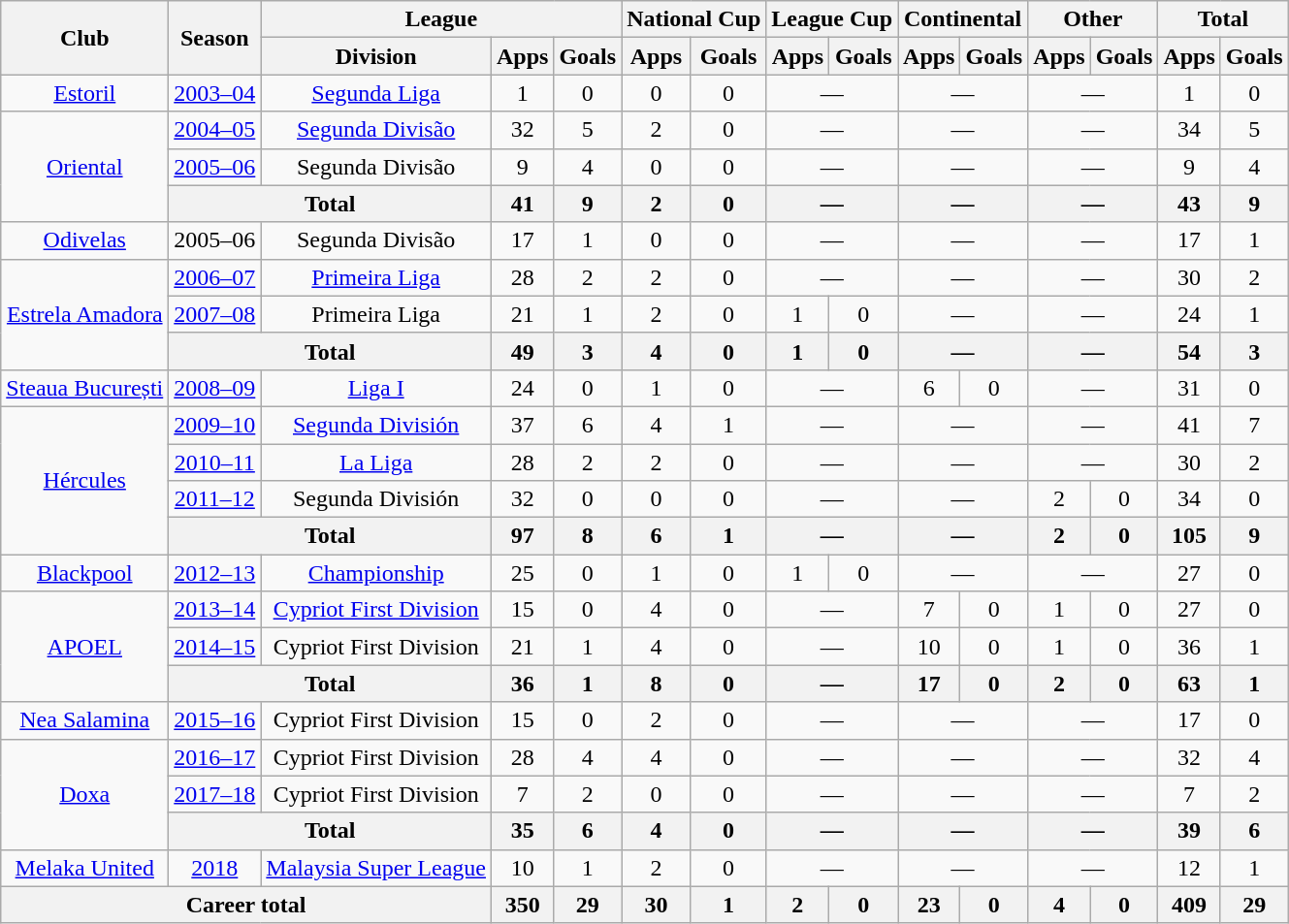<table class="wikitable" style="text-align: center;">
<tr>
<th rowspan="2">Club</th>
<th rowspan="2">Season</th>
<th colspan="3">League</th>
<th colspan="2">National Cup</th>
<th colspan="2">League Cup</th>
<th colspan="2">Continental</th>
<th colspan="2">Other</th>
<th colspan="2">Total</th>
</tr>
<tr>
<th>Division</th>
<th>Apps</th>
<th>Goals</th>
<th>Apps</th>
<th>Goals</th>
<th>Apps</th>
<th>Goals</th>
<th>Apps</th>
<th>Goals</th>
<th>Apps</th>
<th>Goals</th>
<th>Apps</th>
<th>Goals</th>
</tr>
<tr>
<td rowspan="1" valign="center"><a href='#'>Estoril</a></td>
<td><a href='#'>2003–04</a></td>
<td><a href='#'>Segunda Liga</a></td>
<td>1</td>
<td>0</td>
<td>0</td>
<td>0</td>
<td colspan="2">—</td>
<td colspan="2">—</td>
<td colspan="2">—</td>
<td>1</td>
<td>0</td>
</tr>
<tr>
<td rowspan="3" valign="center"><a href='#'>Oriental</a></td>
<td><a href='#'>2004–05</a></td>
<td><a href='#'>Segunda Divisão</a></td>
<td>32</td>
<td>5</td>
<td>2</td>
<td>0</td>
<td colspan="2">—</td>
<td colspan="2">—</td>
<td colspan="2">—</td>
<td>34</td>
<td>5</td>
</tr>
<tr>
<td><a href='#'>2005–06</a></td>
<td>Segunda Divisão</td>
<td>9</td>
<td>4</td>
<td>0</td>
<td>0</td>
<td colspan="2">—</td>
<td colspan="2">—</td>
<td colspan="2">—</td>
<td>9</td>
<td>4</td>
</tr>
<tr>
<th colspan="2">Total</th>
<th>41</th>
<th>9</th>
<th>2</th>
<th>0</th>
<th colspan="2">—</th>
<th colspan="2">—</th>
<th colspan="2">—</th>
<th>43</th>
<th>9</th>
</tr>
<tr>
<td rowspan="1" valign="center"><a href='#'>Odivelas</a></td>
<td>2005–06</td>
<td>Segunda Divisão</td>
<td>17</td>
<td>1</td>
<td>0</td>
<td>0</td>
<td colspan="2">—</td>
<td colspan="2">—</td>
<td colspan="2">—</td>
<td>17</td>
<td>1</td>
</tr>
<tr>
<td rowspan="3" valign="center"><a href='#'>Estrela Amadora</a></td>
<td><a href='#'>2006–07</a></td>
<td><a href='#'>Primeira Liga</a></td>
<td>28</td>
<td>2</td>
<td>2</td>
<td>0</td>
<td colspan="2">—</td>
<td colspan="2">—</td>
<td colspan="2">—</td>
<td>30</td>
<td>2</td>
</tr>
<tr>
<td><a href='#'>2007–08</a></td>
<td>Primeira Liga</td>
<td>21</td>
<td>1</td>
<td>2</td>
<td>0</td>
<td>1</td>
<td>0</td>
<td colspan="2">—</td>
<td colspan="2">—</td>
<td>24</td>
<td>1</td>
</tr>
<tr>
<th colspan="2">Total</th>
<th>49</th>
<th>3</th>
<th>4</th>
<th>0</th>
<th>1</th>
<th>0</th>
<th colspan="2">—</th>
<th colspan="2">—</th>
<th>54</th>
<th>3</th>
</tr>
<tr>
<td rowspan="1" valign="center"><a href='#'>Steaua București</a></td>
<td><a href='#'>2008–09</a></td>
<td><a href='#'>Liga I</a></td>
<td>24</td>
<td>0</td>
<td>1</td>
<td>0</td>
<td colspan="2">—</td>
<td>6</td>
<td>0</td>
<td colspan="2">—</td>
<td>31</td>
<td>0</td>
</tr>
<tr>
<td rowspan="4" valign="center"><a href='#'>Hércules</a></td>
<td><a href='#'>2009–10</a></td>
<td><a href='#'>Segunda División</a></td>
<td>37</td>
<td>6</td>
<td>4</td>
<td>1</td>
<td colspan="2">—</td>
<td colspan="2">—</td>
<td colspan="2">—</td>
<td>41</td>
<td>7</td>
</tr>
<tr>
<td><a href='#'>2010–11</a></td>
<td><a href='#'>La Liga</a></td>
<td>28</td>
<td>2</td>
<td>2</td>
<td>0</td>
<td colspan="2">—</td>
<td colspan="2">—</td>
<td colspan="2">—</td>
<td>30</td>
<td>2</td>
</tr>
<tr>
<td><a href='#'>2011–12</a></td>
<td>Segunda División</td>
<td>32</td>
<td>0</td>
<td>0</td>
<td>0</td>
<td colspan="2">—</td>
<td colspan="2">—</td>
<td>2</td>
<td>0</td>
<td>34</td>
<td>0</td>
</tr>
<tr>
<th colspan="2">Total</th>
<th>97</th>
<th>8</th>
<th>6</th>
<th>1</th>
<th colspan="2">—</th>
<th colspan="2">—</th>
<th>2</th>
<th>0</th>
<th>105</th>
<th>9</th>
</tr>
<tr>
<td rowspan="1" valign="center"><a href='#'>Blackpool</a></td>
<td><a href='#'>2012–13</a></td>
<td><a href='#'>Championship</a></td>
<td>25</td>
<td>0</td>
<td>1</td>
<td>0</td>
<td>1</td>
<td>0</td>
<td colspan="2">—</td>
<td colspan="2">—</td>
<td>27</td>
<td>0</td>
</tr>
<tr>
<td rowspan="3" valign="center"><a href='#'>APOEL</a></td>
<td><a href='#'>2013–14</a></td>
<td><a href='#'>Cypriot First Division</a></td>
<td>15</td>
<td>0</td>
<td>4</td>
<td>0</td>
<td colspan="2">—</td>
<td>7</td>
<td>0</td>
<td>1</td>
<td>0</td>
<td>27</td>
<td>0</td>
</tr>
<tr>
<td><a href='#'>2014–15</a></td>
<td>Cypriot First Division</td>
<td>21</td>
<td>1</td>
<td>4</td>
<td>0</td>
<td colspan="2">—</td>
<td>10</td>
<td>0</td>
<td>1</td>
<td>0</td>
<td>36</td>
<td>1</td>
</tr>
<tr>
<th colspan="2">Total</th>
<th>36</th>
<th>1</th>
<th>8</th>
<th>0</th>
<th colspan="2">—</th>
<th>17</th>
<th>0</th>
<th>2</th>
<th>0</th>
<th>63</th>
<th>1</th>
</tr>
<tr>
<td rowspan="1" valign="center"><a href='#'>Nea Salamina</a></td>
<td><a href='#'>2015–16</a></td>
<td>Cypriot First Division</td>
<td>15</td>
<td>0</td>
<td>2</td>
<td>0</td>
<td colspan="2">—</td>
<td colspan="2">—</td>
<td colspan="2">—</td>
<td>17</td>
<td>0</td>
</tr>
<tr>
<td rowspan="3" valign="center"><a href='#'>Doxa</a></td>
<td><a href='#'>2016–17</a></td>
<td>Cypriot First Division</td>
<td>28</td>
<td>4</td>
<td>4</td>
<td>0</td>
<td colspan="2">—</td>
<td colspan="2">—</td>
<td colspan="2">—</td>
<td>32</td>
<td>4</td>
</tr>
<tr>
<td><a href='#'>2017–18</a></td>
<td>Cypriot First Division</td>
<td>7</td>
<td>2</td>
<td>0</td>
<td>0</td>
<td colspan="2">—</td>
<td colspan="2">—</td>
<td colspan="2">—</td>
<td>7</td>
<td>2</td>
</tr>
<tr>
<th colspan="2">Total</th>
<th>35</th>
<th>6</th>
<th>4</th>
<th>0</th>
<th colspan="2">—</th>
<th colspan="2">—</th>
<th colspan="2">—</th>
<th>39</th>
<th>6</th>
</tr>
<tr>
<td><a href='#'>Melaka United</a></td>
<td><a href='#'>2018</a></td>
<td><a href='#'>Malaysia Super League</a></td>
<td>10</td>
<td>1</td>
<td>2</td>
<td>0</td>
<td colspan="2">—</td>
<td colspan="2">—</td>
<td colspan="2">—</td>
<td>12</td>
<td>1</td>
</tr>
<tr>
<th colspan="3">Career total</th>
<th>350</th>
<th>29</th>
<th>30</th>
<th>1</th>
<th>2</th>
<th>0</th>
<th>23</th>
<th>0</th>
<th>4</th>
<th>0</th>
<th>409</th>
<th>29</th>
</tr>
</table>
